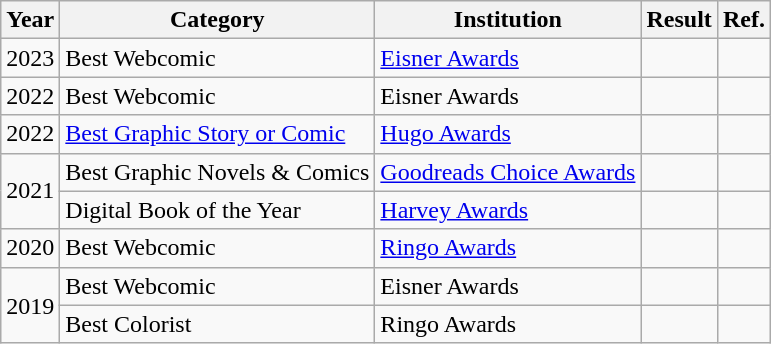<table class="wikitable">
<tr>
<th>Year</th>
<th>Category</th>
<th>Institution</th>
<th>Result</th>
<th>Ref.</th>
</tr>
<tr>
<td>2023</td>
<td>Best Webcomic</td>
<td><a href='#'>Eisner Awards</a></td>
<td></td>
<td></td>
</tr>
<tr>
<td>2022</td>
<td>Best Webcomic</td>
<td>Eisner Awards</td>
<td></td>
<td></td>
</tr>
<tr>
<td>2022</td>
<td><a href='#'>Best Graphic Story or Comic</a></td>
<td><a href='#'>Hugo Awards</a></td>
<td></td>
<td></td>
</tr>
<tr>
<td rowspan="2">2021</td>
<td>Best Graphic Novels & Comics</td>
<td><a href='#'>Goodreads Choice Awards</a></td>
<td></td>
<td></td>
</tr>
<tr>
<td>Digital Book of the Year</td>
<td><a href='#'>Harvey Awards</a></td>
<td></td>
<td></td>
</tr>
<tr>
<td>2020</td>
<td>Best Webcomic</td>
<td><a href='#'>Ringo Awards</a></td>
<td></td>
<td></td>
</tr>
<tr>
<td rowspan="2">2019</td>
<td>Best Webcomic</td>
<td>Eisner Awards</td>
<td></td>
<td></td>
</tr>
<tr>
<td>Best Colorist</td>
<td>Ringo Awards</td>
<td></td>
<td></td>
</tr>
</table>
